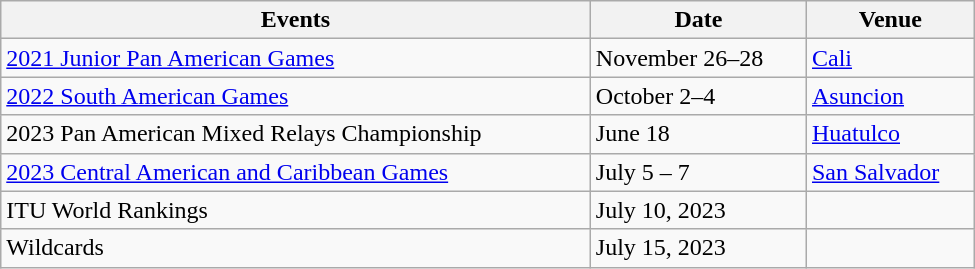<table class="wikitable" width=650>
<tr>
<th>Events</th>
<th>Date</th>
<th>Venue</th>
</tr>
<tr>
<td><a href='#'>2021 Junior Pan American Games</a></td>
<td>November 26–28</td>
<td> <a href='#'>Cali</a></td>
</tr>
<tr>
<td><a href='#'>2022 South American Games</a></td>
<td>October 2–4</td>
<td> <a href='#'>Asuncion</a></td>
</tr>
<tr>
<td>2023 Pan American Mixed Relays Championship</td>
<td>June 18</td>
<td> <a href='#'>Huatulco</a></td>
</tr>
<tr>
<td><a href='#'>2023 Central American and Caribbean Games</a></td>
<td>July 5 – 7</td>
<td> <a href='#'>San Salvador</a></td>
</tr>
<tr>
<td>ITU World Rankings</td>
<td>July 10, 2023</td>
<td></td>
</tr>
<tr>
<td>Wildcards</td>
<td>July 15, 2023</td>
<td></td>
</tr>
</table>
